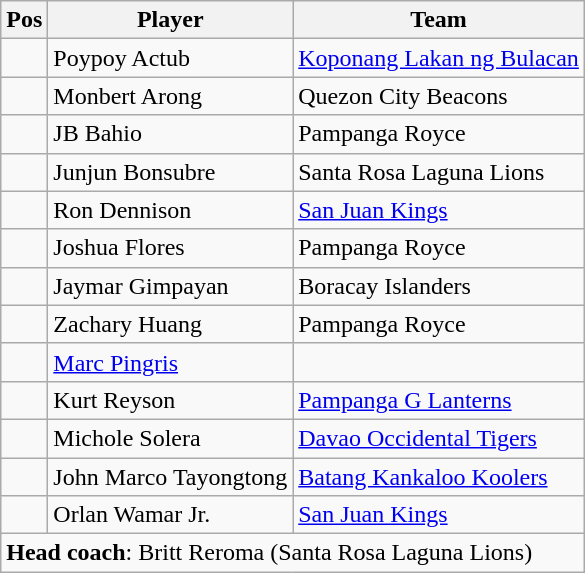<table class="wikitable">
<tr>
<th>Pos</th>
<th>Player</th>
<th>Team</th>
</tr>
<tr>
<td></td>
<td>Poypoy Actub</td>
<td><a href='#'>Koponang Lakan ng Bulacan</a></td>
</tr>
<tr>
<td></td>
<td>Monbert Arong</td>
<td>Quezon City Beacons</td>
</tr>
<tr>
<td></td>
<td>JB Bahio</td>
<td>Pampanga Royce</td>
</tr>
<tr>
<td></td>
<td>Junjun Bonsubre</td>
<td>Santa Rosa Laguna Lions</td>
</tr>
<tr>
<td></td>
<td>Ron Dennison</td>
<td><a href='#'>San Juan Kings</a></td>
</tr>
<tr>
<td></td>
<td>Joshua Flores</td>
<td>Pampanga Royce</td>
</tr>
<tr>
<td></td>
<td>Jaymar Gimpayan</td>
<td>Boracay Islanders</td>
</tr>
<tr>
<td></td>
<td>Zachary Huang</td>
<td>Pampanga Royce</td>
</tr>
<tr>
<td></td>
<td><a href='#'>Marc Pingris</a></td>
<td></td>
</tr>
<tr>
<td></td>
<td>Kurt Reyson</td>
<td><a href='#'>Pampanga G Lanterns</a></td>
</tr>
<tr>
<td></td>
<td>Michole Solera</td>
<td><a href='#'>Davao Occidental Tigers</a></td>
</tr>
<tr>
<td></td>
<td>John Marco Tayongtong</td>
<td><a href='#'>Batang Kankaloo Koolers</a></td>
</tr>
<tr>
<td></td>
<td>Orlan Wamar Jr.</td>
<td><a href='#'>San Juan Kings</a></td>
</tr>
<tr>
<td colspan="3"><strong>Head coach</strong>: Britt Reroma (Santa Rosa Laguna Lions)</td>
</tr>
</table>
